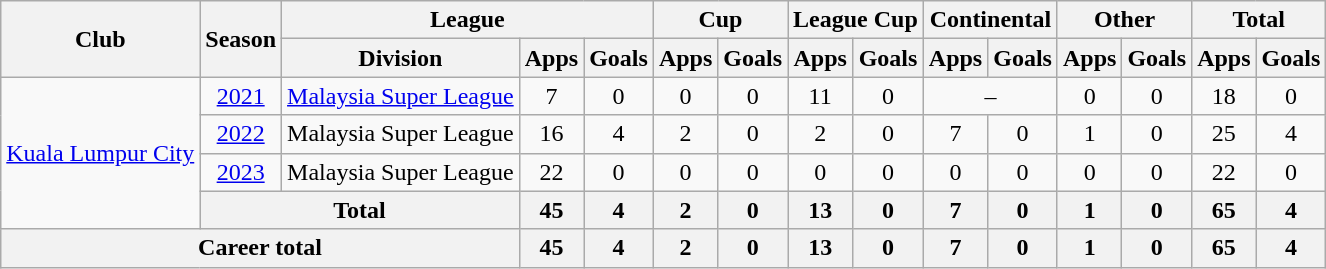<table class=wikitable style="text-align:center">
<tr>
<th rowspan=2>Club</th>
<th rowspan=2>Season</th>
<th colspan=3>League</th>
<th colspan=2>Cup</th>
<th colspan=2>League Cup</th>
<th colspan=2>Continental</th>
<th colspan=2>Other</th>
<th colspan=2>Total</th>
</tr>
<tr>
<th>Division</th>
<th>Apps</th>
<th>Goals</th>
<th>Apps</th>
<th>Goals</th>
<th>Apps</th>
<th>Goals</th>
<th>Apps</th>
<th>Goals</th>
<th>Apps</th>
<th>Goals</th>
<th>Apps</th>
<th>Goals</th>
</tr>
<tr>
<td rowspan=4><a href='#'>Kuala Lumpur City</a></td>
<td><a href='#'>2021</a></td>
<td><a href='#'>Malaysia Super League</a></td>
<td>7</td>
<td>0</td>
<td>0</td>
<td>0</td>
<td>11</td>
<td>0</td>
<td colspan=2>–</td>
<td>0</td>
<td>0</td>
<td>18</td>
<td>0</td>
</tr>
<tr>
<td><a href='#'>2022</a></td>
<td>Malaysia Super League</td>
<td>16</td>
<td>4</td>
<td>2</td>
<td>0</td>
<td>2</td>
<td>0</td>
<td>7</td>
<td>0</td>
<td>1</td>
<td>0</td>
<td>25</td>
<td>4</td>
</tr>
<tr>
<td><a href='#'>2023</a></td>
<td>Malaysia Super League</td>
<td>22</td>
<td>0</td>
<td>0</td>
<td>0</td>
<td>0</td>
<td>0</td>
<td>0</td>
<td>0</td>
<td>0</td>
<td>0</td>
<td>22</td>
<td>0</td>
</tr>
<tr>
<th colspan="2">Total</th>
<th>45</th>
<th>4</th>
<th>2</th>
<th>0</th>
<th>13</th>
<th>0</th>
<th>7</th>
<th>0</th>
<th>1</th>
<th>0</th>
<th>65</th>
<th>4</th>
</tr>
<tr>
<th colspan="3">Career total</th>
<th>45</th>
<th>4</th>
<th>2</th>
<th>0</th>
<th>13</th>
<th>0</th>
<th>7</th>
<th>0</th>
<th>1</th>
<th>0</th>
<th>65</th>
<th>4</th>
</tr>
</table>
